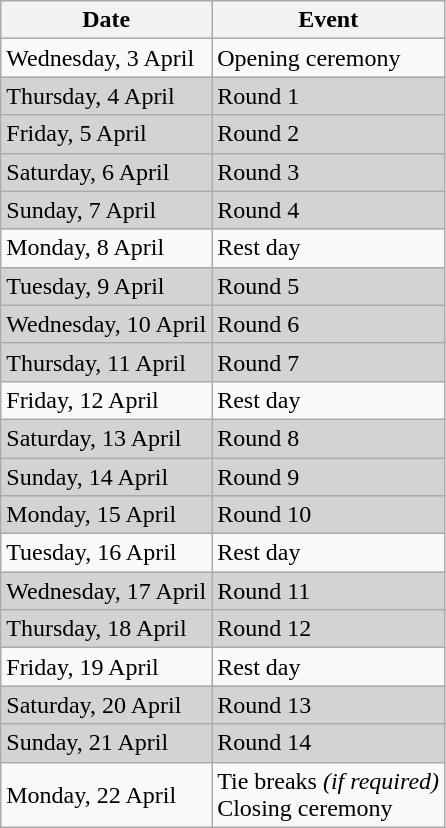<table class="wikitable">
<tr>
<th>Date</th>
<th>Event</th>
</tr>
<tr>
<td>Wednesday, 3 April</td>
<td>Opening ceremony</td>
</tr>
<tr style="background:lightgray">
<td>Thursday, 4 April</td>
<td>Round 1</td>
</tr>
<tr style="background:lightgray">
<td>Friday, 5 April</td>
<td>Round 2</td>
</tr>
<tr style="background:lightgray">
<td>Saturday, 6 April</td>
<td>Round 3</td>
</tr>
<tr style="background:lightgray">
<td>Sunday, 7 April</td>
<td>Round 4</td>
</tr>
<tr>
<td>Monday, 8 April</td>
<td>Rest day</td>
</tr>
<tr style="background:lightgray">
<td>Tuesday, 9 April</td>
<td>Round 5</td>
</tr>
<tr style="background:lightgray">
<td>Wednesday, 10 April</td>
<td>Round 6</td>
</tr>
<tr style="background:lightgray">
<td>Thursday, 11 April</td>
<td>Round 7</td>
</tr>
<tr>
<td>Friday, 12 April</td>
<td>Rest day</td>
</tr>
<tr style="background:lightgray">
<td>Saturday, 13 April</td>
<td>Round 8</td>
</tr>
<tr style="background:lightgray">
<td>Sunday, 14 April</td>
<td>Round 9</td>
</tr>
<tr style="background:lightgray">
<td>Monday, 15 April</td>
<td>Round 10</td>
</tr>
<tr>
<td>Tuesday, 16 April</td>
<td>Rest day</td>
</tr>
<tr style="background:lightgray">
<td>Wednesday, 17 April</td>
<td>Round 11</td>
</tr>
<tr style="background:lightgray">
<td>Thursday, 18 April</td>
<td>Round 12</td>
</tr>
<tr>
<td>Friday, 19 April</td>
<td>Rest day</td>
</tr>
<tr style="background:lightgray">
<td>Saturday, 20 April</td>
<td>Round 13</td>
</tr>
<tr style="background:lightgray">
<td>Sunday, 21 April</td>
<td>Round 14</td>
</tr>
<tr>
<td>Monday, 22 April</td>
<td>Tie breaks <em>(if required)</em> <br> Closing ceremony</td>
</tr>
</table>
